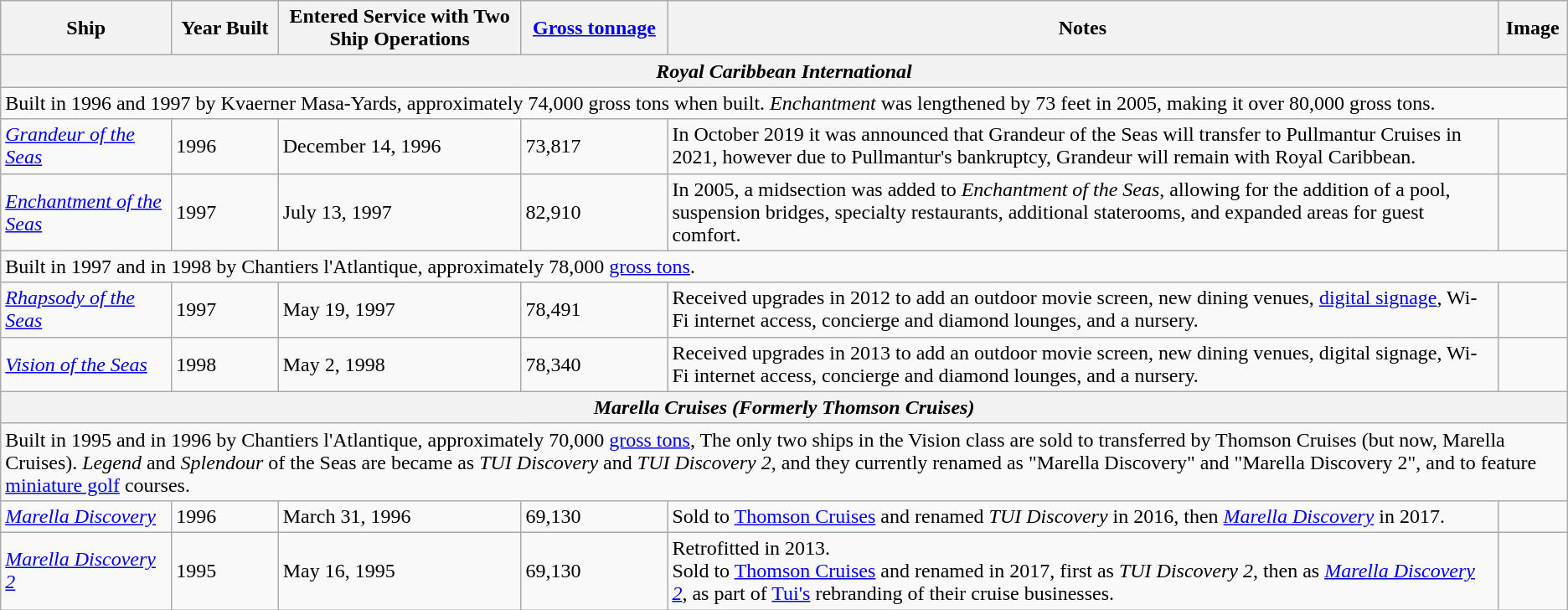<table class="wikitable sortable">
<tr>
<th>Ship</th>
<th>Year Built</th>
<th>Entered Service  with Two Ship Operations</th>
<th><a href='#'>Gross&nbsp;tonnage</a></th>
<th>Notes</th>
<th>Image</th>
</tr>
<tr>
<th colspan="8"><em>Royal Caribbean International</em></th>
</tr>
<tr>
<td colspan="8">Built in 1996 and 1997 by Kvaerner Masa-Yards, approximately 74,000 gross tons when built. <em>Enchantment</em> was lengthened by 73 feet in 2005, making it over 80,000 gross tons.</td>
</tr>
<tr>
<td><em><a href='#'>Grandeur of the Seas</a></em></td>
<td>1996</td>
<td>December 14, 1996</td>
<td>73,817</td>
<td>In October 2019 it was announced that Grandeur of the Seas will transfer to Pullmantur Cruises in 2021, however due to Pullmantur's bankruptcy, Grandeur will remain with Royal Caribbean.</td>
<td></td>
</tr>
<tr>
<td><em><a href='#'>Enchantment of the Seas</a></em></td>
<td>1997</td>
<td>July 13, 1997</td>
<td>82,910</td>
<td>In 2005, a  midsection was added to <em>Enchantment of the Seas</em>, allowing for the addition of a pool, suspension bridges, specialty restaurants, additional staterooms, and expanded areas for guest comfort.</td>
<td></td>
</tr>
<tr>
<td colspan="8">Built in 1997 and in 1998 by Chantiers l'Atlantique, approximately 78,000 <a href='#'>gross tons</a>.</td>
</tr>
<tr>
<td><em><a href='#'>Rhapsody of the Seas</a></em></td>
<td>1997</td>
<td>May 19, 1997</td>
<td>78,491</td>
<td>Received upgrades in 2012 to add an outdoor movie screen, new dining venues, <a href='#'>digital signage</a>, Wi-Fi internet access, concierge and diamond lounges, and a nursery.</td>
<td></td>
</tr>
<tr>
<td><em><a href='#'>Vision of the Seas</a></em></td>
<td>1998</td>
<td>May 2, 1998</td>
<td>78,340</td>
<td>Received upgrades in 2013 to add an outdoor movie screen, new dining venues, digital signage, Wi-Fi internet access, concierge and diamond lounges, and a nursery.</td>
<td></td>
</tr>
<tr>
<th colspan="8"><em>Marella Cruises (Formerly Thomson Cruises)</em></th>
</tr>
<tr>
<td colspan="8">Built in 1995 and in 1996 by Chantiers l'Atlantique, approximately 70,000 <a href='#'>gross tons</a>, The only two ships in the Vision class are sold to transferred by Thomson Cruises (but now, Marella Cruises). <em>Legend</em> and <em>Splendour</em> of the Seas are became as <em>TUI Discovery</em> and <em>TUI Discovery 2</em>, and they currently renamed as "Marella Discovery" and "Marella Discovery 2", and to feature <a href='#'>miniature golf</a> courses.</td>
</tr>
<tr>
<td><em><a href='#'>Marella Discovery</a></em></td>
<td>1996</td>
<td>March 31, 1996</td>
<td>69,130</td>
<td>Sold to <a href='#'>Thomson Cruises</a> and renamed <em>TUI Discovery</em> in 2016, then <em><a href='#'>Marella Discovery</a></em> in 2017.</td>
<td></td>
</tr>
<tr>
<td><em><a href='#'>Marella Discovery 2</a></em></td>
<td>1995</td>
<td>May 16, 1995</td>
<td>69,130</td>
<td>Retrofitted in 2013.<br> Sold to <a href='#'>Thomson Cruises</a> and renamed in 2017, first as <em>TUI Discovery 2</em>, then as <em><a href='#'>Marella Discovery 2</a></em>, as part of <a href='#'>Tui's</a> rebranding of their cruise businesses.</td>
<td></td>
</tr>
</table>
